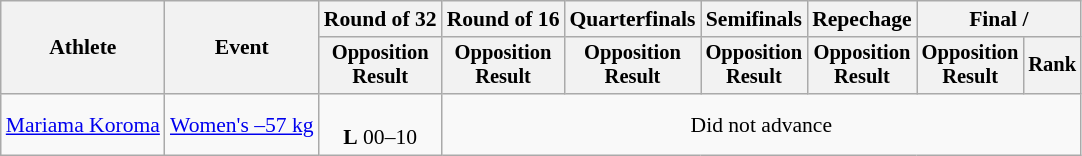<table class="wikitable" style="font-size:90%">
<tr>
<th rowspan="2">Athlete</th>
<th rowspan="2">Event</th>
<th>Round of 32</th>
<th>Round of 16</th>
<th>Quarterfinals</th>
<th>Semifinals</th>
<th>Repechage</th>
<th colspan=2>Final / </th>
</tr>
<tr style="font-size:95%">
<th>Opposition<br>Result</th>
<th>Opposition<br>Result</th>
<th>Opposition<br>Result</th>
<th>Opposition<br>Result</th>
<th>Opposition<br>Result</th>
<th>Opposition<br>Result</th>
<th>Rank</th>
</tr>
<tr align=center>
<td align=left><a href='#'>Mariama Koroma</a></td>
<td align=left><a href='#'>Women's –57 kg</a></td>
<td><br><strong>L</strong> 00–10</td>
<td colspan=7>Did not advance</td>
</tr>
</table>
